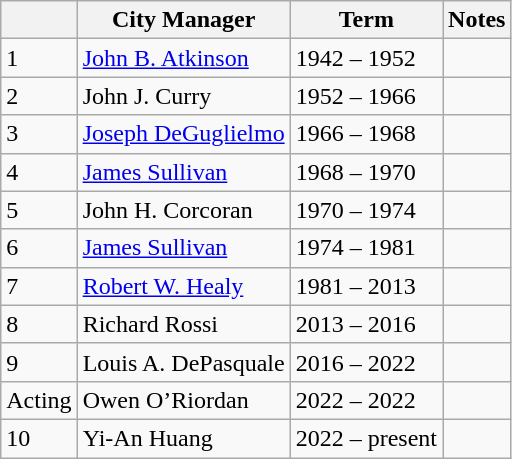<table class="wikitable">
<tr>
<th></th>
<th>City Manager</th>
<th>Term</th>
<th>Notes</th>
</tr>
<tr>
<td>1</td>
<td><a href='#'>John B. Atkinson</a></td>
<td>1942 – 1952</td>
<td></td>
</tr>
<tr>
<td>2</td>
<td>John J. Curry</td>
<td>1952 – 1966</td>
<td></td>
</tr>
<tr>
<td>3</td>
<td><a href='#'>Joseph DeGuglielmo</a></td>
<td>1966 – 1968</td>
<td></td>
</tr>
<tr>
<td>4</td>
<td><a href='#'>James Sullivan</a></td>
<td>1968 – 1970</td>
<td></td>
</tr>
<tr>
<td>5</td>
<td>John H. Corcoran</td>
<td>1970 – 1974</td>
<td></td>
</tr>
<tr>
<td>6</td>
<td><a href='#'>James Sullivan</a></td>
<td>1974 – 1981</td>
<td></td>
</tr>
<tr>
<td>7</td>
<td><a href='#'>Robert W. Healy</a></td>
<td>1981 – 2013</td>
<td></td>
</tr>
<tr>
<td>8</td>
<td>Richard Rossi</td>
<td>2013 – 2016</td>
<td></td>
</tr>
<tr>
<td>9</td>
<td>Louis A. DePasquale</td>
<td>2016 – 2022</td>
<td></td>
</tr>
<tr>
<td>Acting</td>
<td>Owen O’Riordan</td>
<td>2022 – 2022</td>
<td></td>
</tr>
<tr>
<td>10</td>
<td>Yi-An Huang</td>
<td>2022 – present</td>
<td></td>
</tr>
</table>
